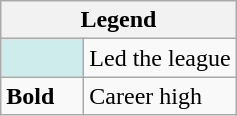<table class="wikitable">
<tr>
<th colspan="2">Legend</th>
</tr>
<tr>
<td style="background:#cfecec; width:3em;"></td>
<td>Led the league</td>
</tr>
<tr>
<td><strong>Bold</strong></td>
<td>Career high</td>
</tr>
</table>
